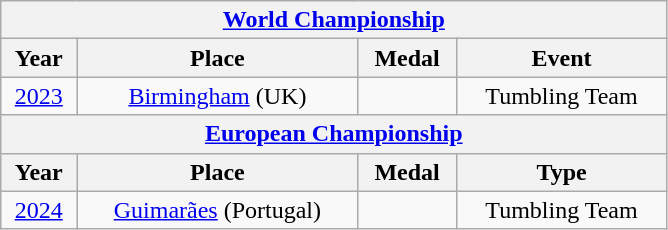<table class="wikitable center col2izq" style="text-align:center;width:445px;">
<tr>
<th colspan="4"><a href='#'>World Championship</a></th>
</tr>
<tr>
<th>Year</th>
<th>Place</th>
<th>Medal</th>
<th>Event</th>
</tr>
<tr>
<td><a href='#'>2023</a></td>
<td><a href='#'>Birmingham</a> (UK)</td>
<td></td>
<td>Tumbling Team</td>
</tr>
<tr>
<th colspan="4"><a href='#'>European Championship</a></th>
</tr>
<tr>
<th>Year</th>
<th>Place</th>
<th>Medal</th>
<th>Type</th>
</tr>
<tr>
<td><a href='#'>2024</a></td>
<td><a href='#'>Guimarães</a> (Portugal)</td>
<td></td>
<td>Tumbling Team</td>
</tr>
</table>
